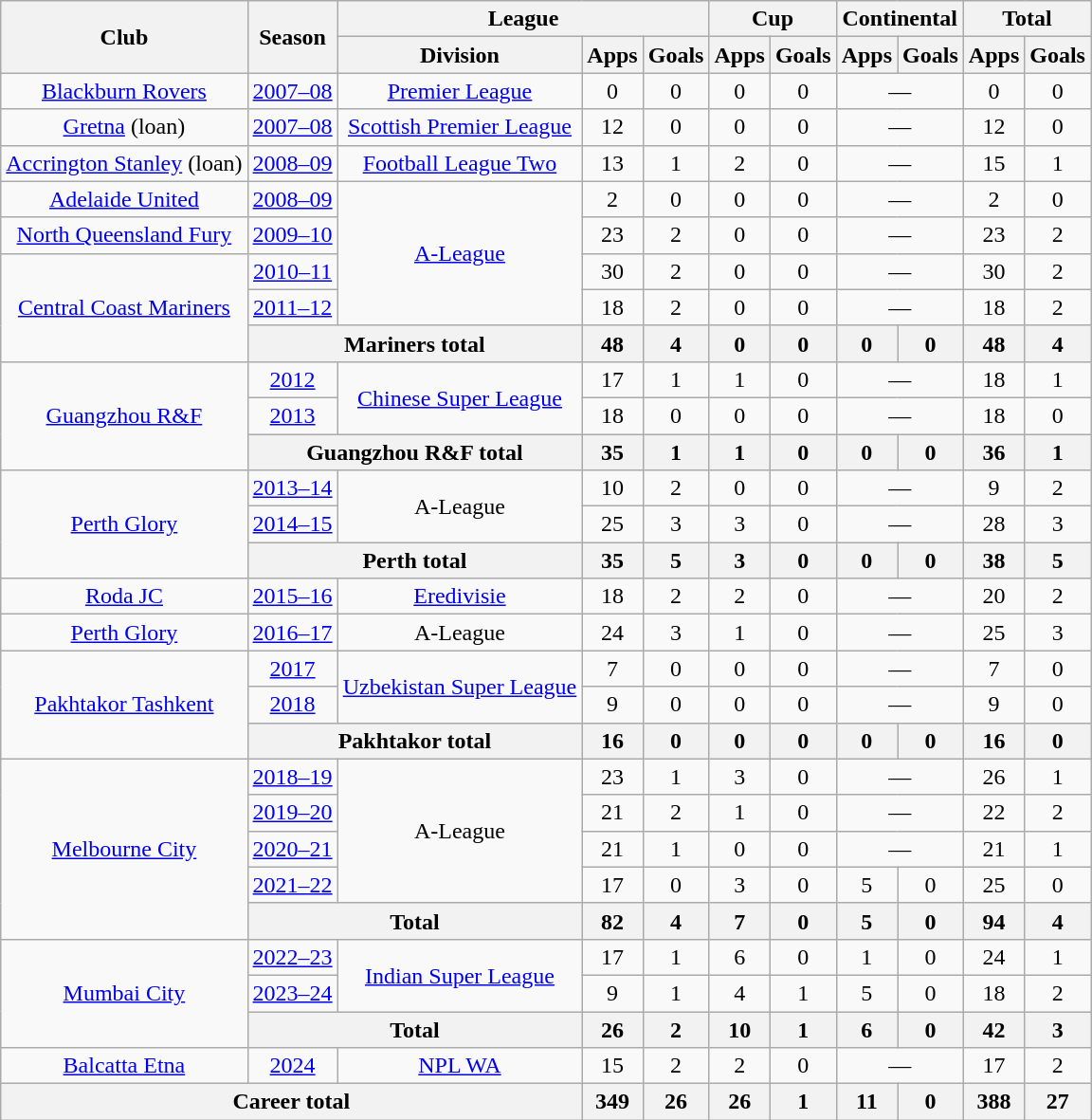<table class="wikitable" style="text-align: center;">
<tr>
<th rowspan="2">Club</th>
<th rowspan="2">Season</th>
<th colspan="3">League</th>
<th colspan="2">Cup</th>
<th colspan="2">Continental</th>
<th colspan="2">Total</th>
</tr>
<tr>
<th>Division</th>
<th>Apps</th>
<th>Goals</th>
<th>Apps</th>
<th>Goals</th>
<th>Apps</th>
<th>Goals</th>
<th>Apps</th>
<th>Goals</th>
</tr>
<tr>
<td rowspan="1"><a href='#'>Blackburn Rovers</a></td>
<td><a href='#'>2007–08</a></td>
<td rowspan="1"><a href='#'>Premier League</a></td>
<td>0</td>
<td>0</td>
<td>0</td>
<td>0</td>
<td colspan="2">—</td>
<td>0</td>
<td>0</td>
</tr>
<tr>
<td rowspan="1"><a href='#'>Gretna</a> (loan)</td>
<td><a href='#'>2007–08</a></td>
<td rowspan="1"><a href='#'>Scottish Premier League</a></td>
<td>12</td>
<td>0</td>
<td>0</td>
<td>0</td>
<td colspan="2">—</td>
<td>12</td>
<td>0</td>
</tr>
<tr>
<td rowspan="1"><a href='#'>Accrington Stanley</a> (loan)</td>
<td><a href='#'>2008–09</a></td>
<td rowspan="1"><a href='#'>Football League Two</a></td>
<td>13</td>
<td>1</td>
<td>2</td>
<td>0</td>
<td colspan="2">—</td>
<td>15</td>
<td>1</td>
</tr>
<tr>
<td rowspan="1"><a href='#'>Adelaide United</a></td>
<td><a href='#'>2008–09</a></td>
<td rowspan="4"><a href='#'>A-League</a></td>
<td>2</td>
<td>0</td>
<td>0</td>
<td>0</td>
<td colspan="2">—</td>
<td>2</td>
<td>0</td>
</tr>
<tr>
<td rowspan="1"><a href='#'>North Queensland Fury</a></td>
<td><a href='#'>2009–10</a></td>
<td>23</td>
<td>2</td>
<td>0</td>
<td>0</td>
<td colspan="2">—</td>
<td>23</td>
<td>2</td>
</tr>
<tr>
<td rowspan="3"><a href='#'>Central Coast Mariners</a></td>
<td><a href='#'>2010–11</a></td>
<td>30</td>
<td>2</td>
<td>0</td>
<td>0</td>
<td colspan="2">—</td>
<td>30</td>
<td>2</td>
</tr>
<tr>
<td><a href='#'>2011–12</a></td>
<td>18</td>
<td>2</td>
<td>0</td>
<td>0</td>
<td colspan="2">—</td>
<td>18</td>
<td>2</td>
</tr>
<tr>
<th colspan="2">Mariners total</th>
<th>48</th>
<th>4</th>
<th>0</th>
<th>0</th>
<th>0</th>
<th>0</th>
<th>48</th>
<th>4</th>
</tr>
<tr>
<td rowspan="3"><a href='#'>Guangzhou R&F</a></td>
<td><a href='#'>2012</a></td>
<td rowspan="2"><a href='#'>Chinese Super League</a></td>
<td>17</td>
<td>1</td>
<td>1</td>
<td>0</td>
<td colspan="2">—</td>
<td>18</td>
<td>1</td>
</tr>
<tr>
<td><a href='#'>2013</a></td>
<td>18</td>
<td>0</td>
<td>0</td>
<td>0</td>
<td colspan="2">—</td>
<td>18</td>
<td>0</td>
</tr>
<tr>
<th colspan="2">Guangzhou R&F total</th>
<th>35</th>
<th>1</th>
<th>1</th>
<th>0</th>
<th>0</th>
<th>0</th>
<th>36</th>
<th>1</th>
</tr>
<tr>
<td rowspan="3"><a href='#'>Perth Glory</a></td>
<td><a href='#'>2013–14</a></td>
<td rowspan="2">A-League</td>
<td>10</td>
<td>2</td>
<td>0</td>
<td>0</td>
<td colspan="2">—</td>
<td>9</td>
<td>2</td>
</tr>
<tr>
<td><a href='#'>2014–15</a></td>
<td>25</td>
<td>3</td>
<td>3</td>
<td>0</td>
<td colspan="2">—</td>
<td>28</td>
<td>3</td>
</tr>
<tr>
<th colspan="2">Perth total</th>
<th>35</th>
<th>5</th>
<th>3</th>
<th>0</th>
<th>0</th>
<th>0</th>
<th>38</th>
<th>5</th>
</tr>
<tr>
<td rowspan="1"><a href='#'>Roda JC</a></td>
<td><a href='#'>2015–16</a></td>
<td rowspan="1"><a href='#'>Eredivisie</a></td>
<td>18</td>
<td>2</td>
<td>2</td>
<td>0</td>
<td colspan="2">—</td>
<td>20</td>
<td>2</td>
</tr>
<tr>
<td rowspan="1"><a href='#'>Perth Glory</a></td>
<td><a href='#'>2016–17</a></td>
<td rowspan="1">A-League</td>
<td>24</td>
<td>3</td>
<td>1</td>
<td>0</td>
<td colspan="2">—</td>
<td>25</td>
<td>3</td>
</tr>
<tr>
<td rowspan="3"><a href='#'>Pakhtakor Tashkent</a></td>
<td><a href='#'>2017</a></td>
<td rowspan="2"><a href='#'>Uzbekistan Super League</a></td>
<td>7</td>
<td>0</td>
<td>0</td>
<td>0</td>
<td colspan="2">—</td>
<td>7</td>
<td>0</td>
</tr>
<tr>
<td><a href='#'>2018</a></td>
<td>9</td>
<td>0</td>
<td>0</td>
<td>0</td>
<td colspan="2">—</td>
<td>9</td>
<td>0</td>
</tr>
<tr>
<th colspan="2">Pakhtakor total</th>
<th>16</th>
<th>0</th>
<th>0</th>
<th>0</th>
<th>0</th>
<th>0</th>
<th>16</th>
<th>0</th>
</tr>
<tr>
<td rowspan="5"><a href='#'>Melbourne City</a></td>
<td><a href='#'>2018–19</a></td>
<td rowspan="4">A-League</td>
<td>23</td>
<td>1</td>
<td>3</td>
<td>0</td>
<td colspan="2">—</td>
<td>26</td>
<td>1</td>
</tr>
<tr>
<td><a href='#'>2019–20</a></td>
<td>21</td>
<td>2</td>
<td>1</td>
<td>0</td>
<td colspan="2">—</td>
<td>22</td>
<td>2</td>
</tr>
<tr>
<td><a href='#'>2020–21</a></td>
<td>21</td>
<td>1</td>
<td>0</td>
<td>0</td>
<td colspan="2">—</td>
<td>21</td>
<td>1</td>
</tr>
<tr>
<td><a href='#'>2021–22</a></td>
<td>17</td>
<td>0</td>
<td>3</td>
<td>0</td>
<td>5</td>
<td>0</td>
<td>25</td>
<td>0</td>
</tr>
<tr>
<th colspan="2">Total</th>
<th>82</th>
<th>4</th>
<th>7</th>
<th>0</th>
<th>5</th>
<th>0</th>
<th>94</th>
<th>4</th>
</tr>
<tr>
<td rowspan="3"><a href='#'>Mumbai City</a></td>
<td><a href='#'>2022–23</a></td>
<td rowspan="2"><a href='#'>Indian Super League</a></td>
<td>17</td>
<td>1</td>
<td>6</td>
<td>0</td>
<td>1</td>
<td>0</td>
<td>24</td>
<td>1</td>
</tr>
<tr>
<td><a href='#'>2023–24</a></td>
<td>9</td>
<td>1</td>
<td>4</td>
<td>1</td>
<td>5</td>
<td>0</td>
<td>18</td>
<td>2</td>
</tr>
<tr>
<th colspan="2">Total</th>
<th>26</th>
<th>2</th>
<th>10</th>
<th>1</th>
<th>6</th>
<th>0</th>
<th>42</th>
<th>3</th>
</tr>
<tr>
<td rowspan="1"><a href='#'>Balcatta Etna</a></td>
<td><a href='#'>2024</a></td>
<td rowspan="1"><a href='#'>NPL WA</a></td>
<td>15</td>
<td>2</td>
<td 2>2</td>
<td>0</td>
<td colspan="2">—</td>
<td>17</td>
<td>2</td>
</tr>
<tr>
<th colspan="3">Career total</th>
<th>349</th>
<th>26</th>
<th>26</th>
<th>1</th>
<th>11</th>
<th>0</th>
<th>388</th>
<th>27</th>
</tr>
</table>
